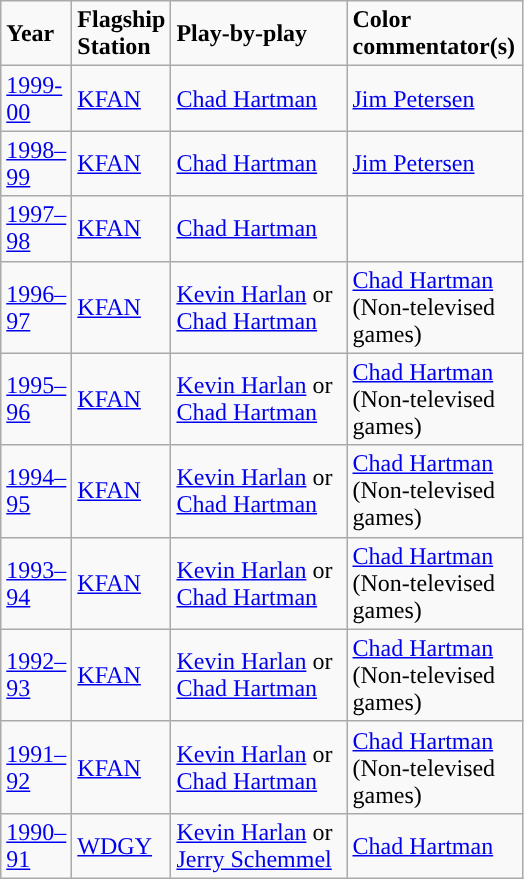<table class="wikitable">
<tr>
<td style="width:40px; "><strong>Year</strong></td>
<td style="width:40px; "><strong>Flagship Station</strong></td>
<td style="width:110px; "><strong>Play-by-play</strong></td>
<td style="width:110px; "><strong>Color commentator(s)</strong></td>
</tr>
<tr>
<td><a href='#'>1999-00</a></td>
<td><a href='#'>KFAN</a></td>
<td><a href='#'>Chad Hartman</a></td>
<td><a href='#'>Jim Petersen</a></td>
</tr>
<tr>
<td><a href='#'>1998–99</a></td>
<td><a href='#'>KFAN</a></td>
<td><a href='#'>Chad Hartman</a></td>
<td><a href='#'>Jim Petersen</a></td>
</tr>
<tr>
<td><a href='#'>1997–98</a></td>
<td><a href='#'>KFAN</a></td>
<td><a href='#'>Chad Hartman</a></td>
<td></td>
</tr>
<tr>
<td><a href='#'>1996–97</a></td>
<td><a href='#'>KFAN</a></td>
<td><a href='#'>Kevin Harlan</a> or <a href='#'>Chad Hartman</a></td>
<td><a href='#'>Chad Hartman</a> (Non-televised games)</td>
</tr>
<tr>
<td><a href='#'>1995–96</a></td>
<td><a href='#'>KFAN</a></td>
<td><a href='#'>Kevin Harlan</a> or <a href='#'>Chad Hartman</a></td>
<td><a href='#'>Chad Hartman</a> (Non-televised games)</td>
</tr>
<tr>
<td><a href='#'>1994–95</a></td>
<td><a href='#'>KFAN</a></td>
<td><a href='#'>Kevin Harlan</a> or <a href='#'>Chad Hartman</a></td>
<td><a href='#'>Chad Hartman</a> (Non-televised games)</td>
</tr>
<tr>
<td><a href='#'>1993–94</a></td>
<td><a href='#'>KFAN</a></td>
<td><a href='#'>Kevin Harlan</a> or <a href='#'>Chad Hartman</a></td>
<td><a href='#'>Chad Hartman</a> (Non-televised games)</td>
</tr>
<tr>
<td><a href='#'>1992–93</a></td>
<td><a href='#'>KFAN</a></td>
<td><a href='#'>Kevin Harlan</a> or <a href='#'>Chad Hartman</a></td>
<td><a href='#'>Chad Hartman</a> (Non-televised games)</td>
</tr>
<tr>
<td><a href='#'>1991–92</a></td>
<td><a href='#'>KFAN</a></td>
<td><a href='#'>Kevin Harlan</a> or <a href='#'>Chad Hartman</a></td>
<td><a href='#'>Chad Hartman</a> (Non-televised games)</td>
</tr>
<tr>
<td><a href='#'>1990–91</a></td>
<td><a href='#'>WDGY</a></td>
<td><a href='#'>Kevin Harlan</a> or <a href='#'>Jerry Schemmel</a></td>
<td><a href='#'>Chad Hartman</a></td>
</tr>
</table>
